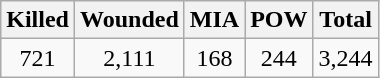<table class="wikitable" style="text-align:center">
<tr>
<th>Killed</th>
<th>Wounded</th>
<th>MIA</th>
<th>POW</th>
<th>Total</th>
</tr>
<tr>
<td>721</td>
<td>2,111</td>
<td>168</td>
<td>244</td>
<td>3,244</td>
</tr>
</table>
